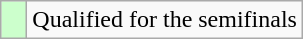<table class=wikitable>
<tr>
<td width=10px bgcolor="#ccffcc"></td>
<td>Qualified for the semifinals</td>
</tr>
</table>
